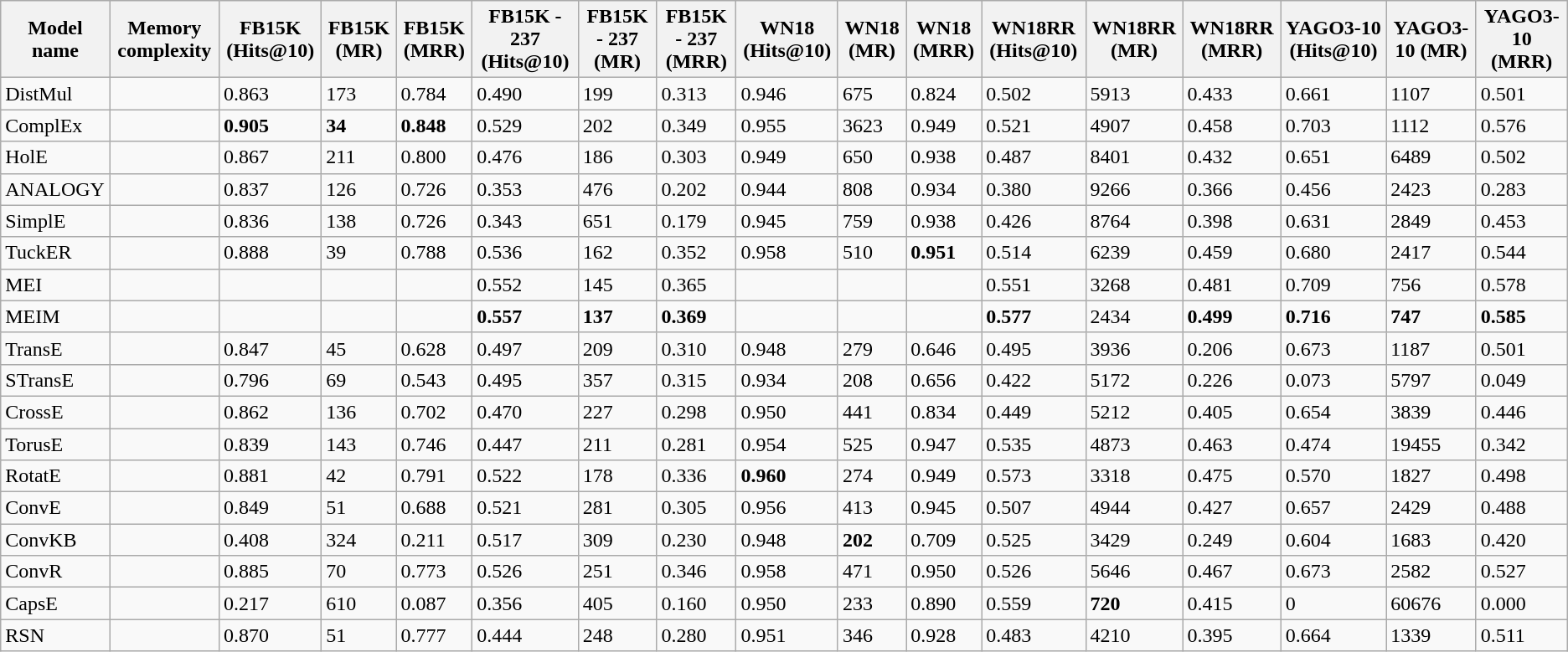<table class="wikitable mw-collapsible">
<tr>
<th>Model name</th>
<th>Memory complexity</th>
<th>FB15K (Hits@10)</th>
<th>FB15K (MR)</th>
<th>FB15K (MRR)</th>
<th>FB15K - 237 (Hits@10)</th>
<th>FB15K - 237 (MR)</th>
<th>FB15K - 237 (MRR)</th>
<th>WN18 (Hits@10)</th>
<th>WN18 (MR)</th>
<th>WN18 (MRR)</th>
<th>WN18RR (Hits@10)</th>
<th>WN18RR (MR)</th>
<th>WN18RR (MRR)</th>
<th>YAGO3-10 (Hits@10)</th>
<th>YAGO3-10 (MR)</th>
<th>YAGO3-10 (MRR)</th>
</tr>
<tr>
<td>DistMul</td>
<td></td>
<td>0.863</td>
<td>173</td>
<td>0.784</td>
<td>0.490</td>
<td>199</td>
<td>0.313</td>
<td>0.946</td>
<td>675</td>
<td>0.824</td>
<td>0.502</td>
<td>5913</td>
<td>0.433</td>
<td>0.661</td>
<td>1107</td>
<td>0.501</td>
</tr>
<tr>
<td>ComplEx</td>
<td></td>
<td><strong>0.905</strong></td>
<td><strong>34</strong></td>
<td><strong>0.848</strong></td>
<td>0.529</td>
<td>202</td>
<td>0.349</td>
<td>0.955</td>
<td>3623</td>
<td>0.949</td>
<td>0.521</td>
<td>4907</td>
<td>0.458</td>
<td>0.703</td>
<td>1112</td>
<td>0.576</td>
</tr>
<tr>
<td>HolE</td>
<td></td>
<td>0.867</td>
<td>211</td>
<td>0.800</td>
<td>0.476</td>
<td>186</td>
<td>0.303</td>
<td>0.949</td>
<td>650</td>
<td>0.938</td>
<td>0.487</td>
<td>8401</td>
<td>0.432</td>
<td>0.651</td>
<td>6489</td>
<td>0.502</td>
</tr>
<tr>
<td>ANALOGY</td>
<td></td>
<td>0.837</td>
<td>126</td>
<td>0.726</td>
<td>0.353</td>
<td>476</td>
<td>0.202</td>
<td>0.944</td>
<td>808</td>
<td>0.934</td>
<td>0.380</td>
<td>9266</td>
<td>0.366</td>
<td>0.456</td>
<td>2423</td>
<td>0.283</td>
</tr>
<tr>
<td>SimplE</td>
<td></td>
<td>0.836</td>
<td>138</td>
<td>0.726</td>
<td>0.343</td>
<td>651</td>
<td>0.179</td>
<td>0.945</td>
<td>759</td>
<td>0.938</td>
<td>0.426</td>
<td>8764</td>
<td>0.398</td>
<td>0.631</td>
<td>2849</td>
<td>0.453</td>
</tr>
<tr>
<td>TuckER</td>
<td></td>
<td>0.888</td>
<td>39</td>
<td>0.788</td>
<td>0.536</td>
<td>162</td>
<td>0.352</td>
<td>0.958</td>
<td>510</td>
<td><strong>0.951</strong></td>
<td>0.514</td>
<td>6239</td>
<td>0.459</td>
<td>0.680</td>
<td>2417</td>
<td>0.544</td>
</tr>
<tr>
<td>MEI</td>
<td></td>
<td></td>
<td></td>
<td></td>
<td>0.552</td>
<td>145</td>
<td>0.365</td>
<td></td>
<td></td>
<td></td>
<td>0.551</td>
<td>3268</td>
<td>0.481</td>
<td>0.709</td>
<td>756</td>
<td>0.578</td>
</tr>
<tr>
<td>MEIM</td>
<td></td>
<td></td>
<td></td>
<td></td>
<td><strong>0.557</strong></td>
<td><strong>137</strong></td>
<td><strong>0.369</strong></td>
<td></td>
<td></td>
<td></td>
<td><strong>0.577</strong></td>
<td>2434</td>
<td><strong>0.499</strong></td>
<td><strong>0.716</strong></td>
<td><strong>747</strong></td>
<td><strong>0.585</strong></td>
</tr>
<tr>
<td>TransE</td>
<td></td>
<td>0.847</td>
<td>45</td>
<td>0.628</td>
<td>0.497</td>
<td>209</td>
<td>0.310</td>
<td>0.948</td>
<td>279</td>
<td>0.646</td>
<td>0.495</td>
<td>3936</td>
<td>0.206</td>
<td>0.673</td>
<td>1187</td>
<td>0.501</td>
</tr>
<tr>
<td>STransE</td>
<td></td>
<td>0.796</td>
<td>69</td>
<td>0.543</td>
<td>0.495</td>
<td>357</td>
<td>0.315</td>
<td>0.934</td>
<td>208</td>
<td>0.656</td>
<td>0.422</td>
<td>5172</td>
<td>0.226</td>
<td>0.073</td>
<td>5797</td>
<td>0.049</td>
</tr>
<tr>
<td>CrossE</td>
<td></td>
<td>0.862</td>
<td>136</td>
<td>0.702</td>
<td>0.470</td>
<td>227</td>
<td>0.298</td>
<td>0.950</td>
<td>441</td>
<td>0.834</td>
<td>0.449</td>
<td>5212</td>
<td>0.405</td>
<td>0.654</td>
<td>3839</td>
<td>0.446</td>
</tr>
<tr>
<td>TorusE</td>
<td></td>
<td>0.839</td>
<td>143</td>
<td>0.746</td>
<td>0.447</td>
<td>211</td>
<td>0.281</td>
<td>0.954</td>
<td>525</td>
<td>0.947</td>
<td>0.535</td>
<td>4873</td>
<td>0.463</td>
<td>0.474</td>
<td>19455</td>
<td>0.342</td>
</tr>
<tr>
<td>RotatE</td>
<td></td>
<td>0.881</td>
<td>42</td>
<td>0.791</td>
<td>0.522</td>
<td>178</td>
<td>0.336</td>
<td><strong>0.960</strong></td>
<td>274</td>
<td>0.949</td>
<td>0.573</td>
<td>3318</td>
<td>0.475</td>
<td>0.570</td>
<td>1827</td>
<td>0.498</td>
</tr>
<tr>
<td>ConvE</td>
<td></td>
<td>0.849</td>
<td>51</td>
<td>0.688</td>
<td>0.521</td>
<td>281</td>
<td>0.305</td>
<td>0.956</td>
<td>413</td>
<td>0.945</td>
<td>0.507</td>
<td>4944</td>
<td>0.427</td>
<td>0.657</td>
<td>2429</td>
<td>0.488</td>
</tr>
<tr>
<td>ConvKB</td>
<td></td>
<td>0.408</td>
<td>324</td>
<td>0.211</td>
<td>0.517</td>
<td>309</td>
<td>0.230</td>
<td>0.948</td>
<td><strong>202</strong></td>
<td>0.709</td>
<td>0.525</td>
<td>3429</td>
<td>0.249</td>
<td>0.604</td>
<td>1683</td>
<td>0.420</td>
</tr>
<tr>
<td>ConvR</td>
<td></td>
<td>0.885</td>
<td>70</td>
<td>0.773</td>
<td>0.526</td>
<td>251</td>
<td>0.346</td>
<td>0.958</td>
<td>471</td>
<td>0.950</td>
<td>0.526</td>
<td>5646</td>
<td>0.467</td>
<td>0.673</td>
<td>2582</td>
<td>0.527</td>
</tr>
<tr>
<td>CapsE</td>
<td></td>
<td>0.217</td>
<td>610</td>
<td>0.087</td>
<td>0.356</td>
<td>405</td>
<td>0.160</td>
<td>0.950</td>
<td>233</td>
<td>0.890</td>
<td>0.559</td>
<td><strong>720</strong></td>
<td>0.415</td>
<td>0</td>
<td>60676</td>
<td>0.000</td>
</tr>
<tr>
<td>RSN</td>
<td></td>
<td>0.870</td>
<td>51</td>
<td>0.777</td>
<td>0.444</td>
<td>248</td>
<td>0.280</td>
<td>0.951</td>
<td>346</td>
<td>0.928</td>
<td>0.483</td>
<td>4210</td>
<td>0.395</td>
<td>0.664</td>
<td>1339</td>
<td>0.511</td>
</tr>
</table>
